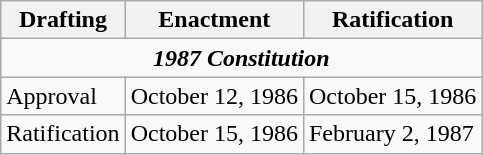<table class=wikitable>
<tr>
<th>Drafting</th>
<th>Enactment</th>
<th>Ratification</th>
</tr>
<tr>
<td colspan="3" align="center"><strong><em>1987 Constitution</em></strong></td>
</tr>
<tr>
<td>Approval</td>
<td>October 12, 1986</td>
<td>October 15, 1986</td>
</tr>
<tr>
<td>Ratification</td>
<td>October 15, 1986</td>
<td>February 2, 1987</td>
</tr>
</table>
